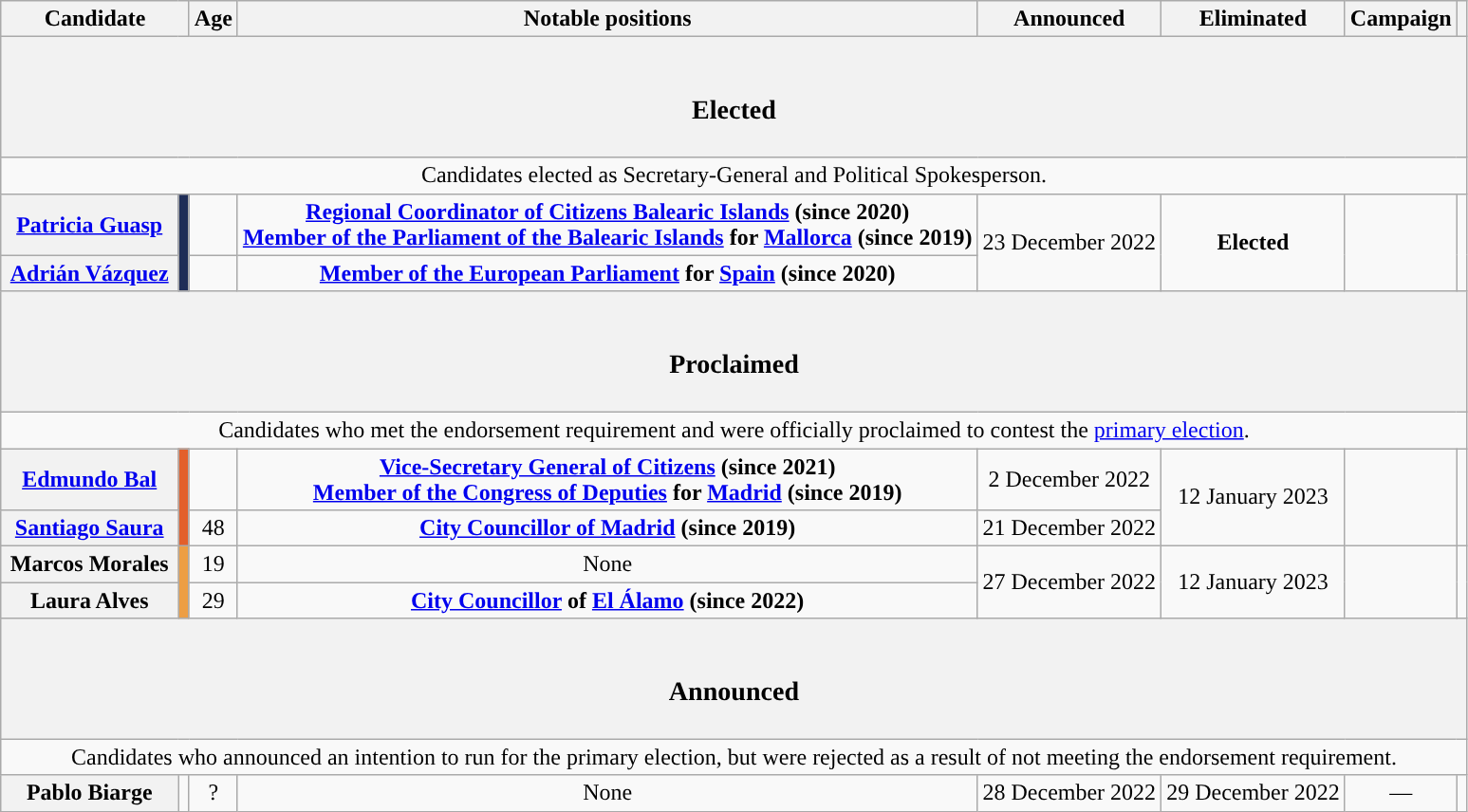<table class="wikitable" style="text-align:center;">
<tr>
<th colspan="2" width="125">Candidate</th>
<th>Age</th>
<th>Notable positions</th>
<th>Announced</th>
<th>Eliminated</th>
<th>Campaign</th>
<th></th>
</tr>
<tr>
<th colspan="8"><br><h3>Elected</h3></th>
</tr>
<tr>
<td colspan="8">Candidates elected as Secretary-General and Political Spokesperson.</td>
</tr>
<tr>
<th><strong><a href='#'>Patricia Guasp</a></strong></th>
<td rowspan="2" style="background:#1F2D57;"></td>
<td></td>
<td><strong><a href='#'>Regional Coordinator of Citizens Balearic Islands</a> (since 2020)<br><a href='#'>Member of the Parliament of the Balearic Islands</a> for <a href='#'>Mallorca</a> (since 2019)</strong></td>
<td rowspan="2">23 December 2022</td>
<td rowspan="2"> <strong>Elected</strong></td>
<td rowspan="2"></td>
<td rowspan="2"><br><br></td>
</tr>
<tr>
<th><strong><a href='#'>Adrián Vázquez</a></strong></th>
<td></td>
<td><strong><a href='#'>Member of the European Parliament</a> for <a href='#'>Spain</a> (since 2020)</strong></td>
</tr>
<tr>
<th colspan="8"><br><h3>Proclaimed</h3></th>
</tr>
<tr>
<td colspan="8">Candidates who met the endorsement requirement and were officially proclaimed to contest the <a href='#'>primary election</a>.</td>
</tr>
<tr>
<th><strong><a href='#'>Edmundo Bal</a></strong></th>
<td rowspan="2" style="background:#E35F2B;"></td>
<td></td>
<td><strong><a href='#'>Vice-Secretary General of Citizens</a> (since 2021)<br><a href='#'>Member of the Congress of Deputies</a> for <a href='#'>Madrid</a> (since 2019)</strong></td>
<td>2 December 2022</td>
<td rowspan="2">12 January 2023</td>
<td rowspan="2"></td>
<td rowspan="2"><br><br><br></td>
</tr>
<tr>
<th><strong><a href='#'>Santiago Saura</a></strong></th>
<td>48</td>
<td><strong><a href='#'>City Councillor of Madrid</a> (since 2019)</strong></td>
<td>21 December 2022</td>
</tr>
<tr>
<th><strong>Marcos Morales</strong></th>
<td rowspan="2" style="background:#ED9E43;"></td>
<td>19</td>
<td>None</td>
<td rowspan="2">27 December 2022</td>
<td rowspan="2">12 January 2023</td>
<td rowspan="2"></td>
<td rowspan="2"><br><br></td>
</tr>
<tr>
<th><strong>Laura Alves</strong></th>
<td>29</td>
<td><strong><a href='#'>City Councillor</a> of <a href='#'>El Álamo</a> (since 2022)</strong></td>
</tr>
<tr>
<th colspan="8"><br><h3>Announced</h3></th>
</tr>
<tr>
<td colspan="8">Candidates who announced an intention to run for the primary election, but were rejected as a result of not meeting the endorsement requirement.</td>
</tr>
<tr>
<th><strong>Pablo Biarge</strong></th>
<td style="color:inherit;background:"></td>
<td>?</td>
<td>None</td>
<td>28 December 2022</td>
<td>29 December 2022</td>
<td>—</td>
<td></td>
</tr>
</table>
